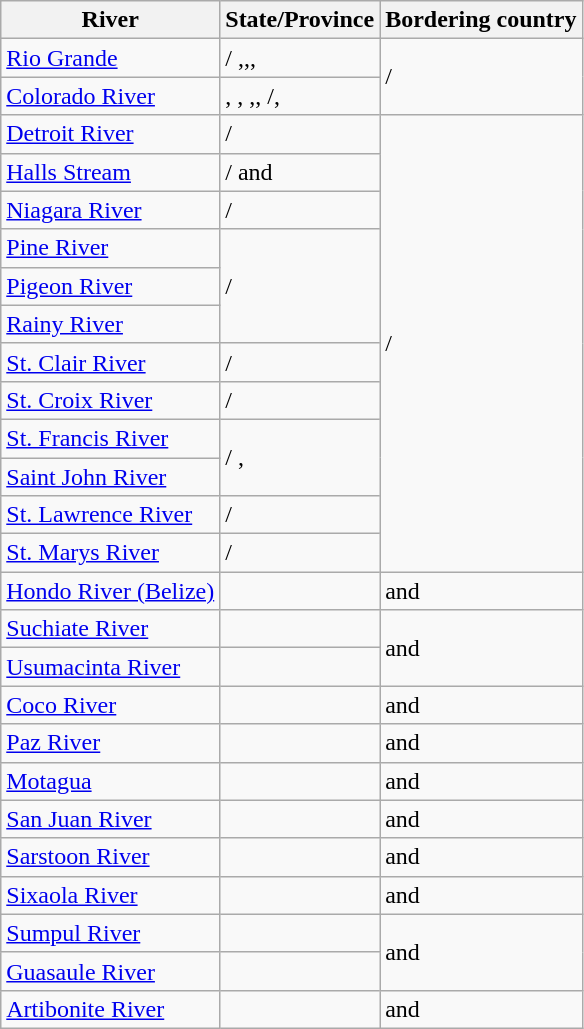<table class="wikitable sortable">
<tr>
<th>River</th>
<th>State/Province</th>
<th>Bordering country</th>
</tr>
<tr>
<td><a href='#'>Rio Grande</a></td>
<td>/ ,,,</td>
<td rowspan="2"> /</td>
</tr>
<tr>
<td><a href='#'>Colorado River</a></td>
<td>, , ,,  /,</td>
</tr>
<tr>
<td><a href='#'>Detroit River</a></td>
<td> / </td>
<td rowspan="12"> /</td>
</tr>
<tr>
<td><a href='#'>Halls Stream</a></td>
<td>/   and </td>
</tr>
<tr>
<td><a href='#'>Niagara River</a></td>
<td> / </td>
</tr>
<tr>
<td><a href='#'>Pine River</a></td>
<td rowspan="3"> / </td>
</tr>
<tr>
<td><a href='#'>Pigeon River</a></td>
</tr>
<tr>
<td><a href='#'>Rainy River</a></td>
</tr>
<tr>
<td><a href='#'>St. Clair River</a></td>
<td> / </td>
</tr>
<tr>
<td><a href='#'>St. Croix River</a></td>
<td> / </td>
</tr>
<tr>
<td><a href='#'>St. Francis River</a></td>
<td rowspan="2"> / , </td>
</tr>
<tr>
<td><a href='#'>Saint John River</a></td>
</tr>
<tr>
<td><a href='#'>St. Lawrence River</a></td>
<td> / </td>
</tr>
<tr>
<td><a href='#'>St. Marys River</a></td>
<td> / </td>
</tr>
<tr>
<td><a href='#'>Hondo River (Belize)</a></td>
<td></td>
<td> and </td>
</tr>
<tr>
<td><a href='#'>Suchiate River</a></td>
<td></td>
<td rowspan="2"> and </td>
</tr>
<tr>
<td><a href='#'>Usumacinta River</a></td>
<td></td>
</tr>
<tr>
<td><a href='#'>Coco River</a></td>
<td></td>
<td> and </td>
</tr>
<tr>
<td><a href='#'>Paz River</a></td>
<td></td>
<td> and </td>
</tr>
<tr>
<td><a href='#'>Motagua</a></td>
<td></td>
<td> and </td>
</tr>
<tr>
<td><a href='#'>San Juan River</a></td>
<td></td>
<td> and </td>
</tr>
<tr>
<td><a href='#'>Sarstoon River</a></td>
<td></td>
<td> and </td>
</tr>
<tr>
<td><a href='#'>Sixaola River</a></td>
<td></td>
<td> and </td>
</tr>
<tr>
<td><a href='#'>Sumpul River</a></td>
<td></td>
<td rowspan="2"> and </td>
</tr>
<tr>
<td><a href='#'>Guasaule River</a></td>
<td></td>
</tr>
<tr>
<td><a href='#'>Artibonite River</a></td>
<td></td>
<td> and </td>
</tr>
</table>
